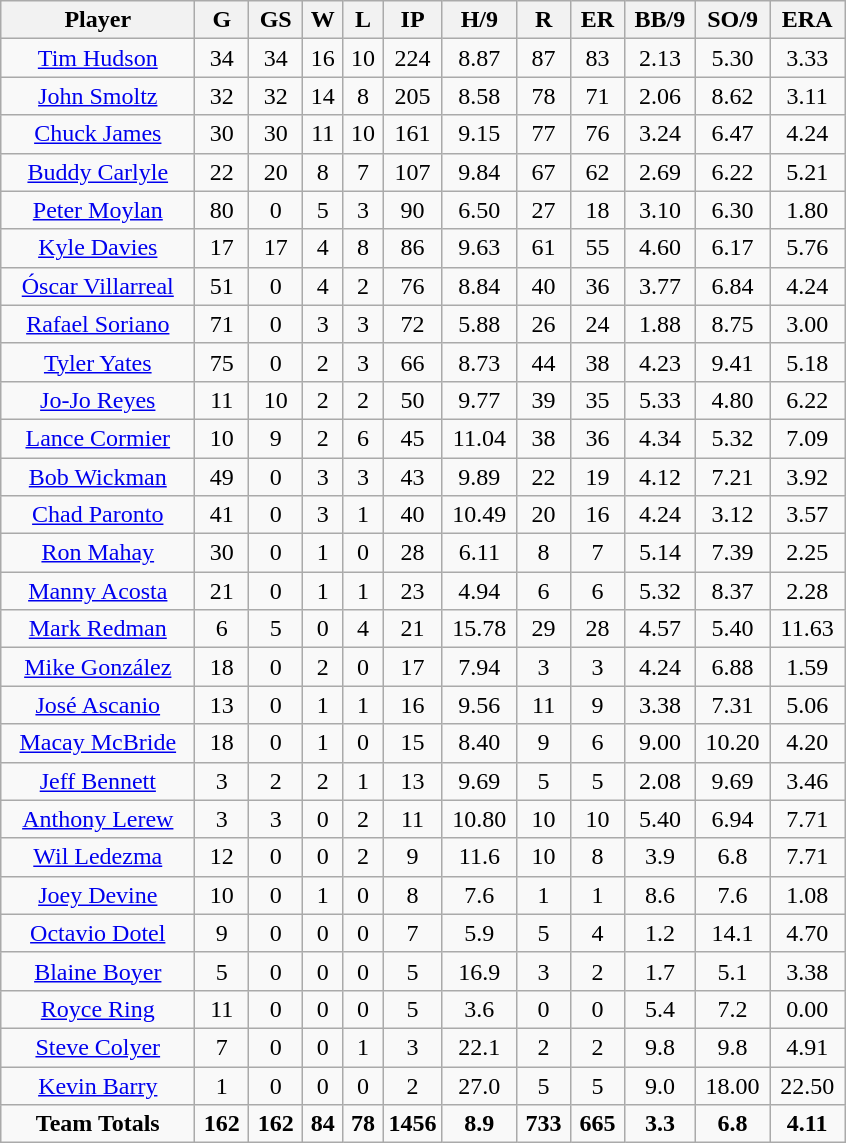<table class="wikitable sortable" style="text-align:center">
<tr>
<th class="unsortable" style="width:23%;">Player</th>
<th>G</th>
<th>GS</th>
<th>W</th>
<th>L</th>
<th style="width:7%;">IP</th>
<th>H/9</th>
<th>R</th>
<th>ER</th>
<th>BB/9</th>
<th>SO/9</th>
<th>ERA</th>
</tr>
<tr>
<td><a href='#'>Tim Hudson</a></td>
<td>34</td>
<td>34</td>
<td>16</td>
<td>10</td>
<td>224 </td>
<td>8.87</td>
<td>87</td>
<td>83</td>
<td>2.13</td>
<td>5.30</td>
<td>3.33</td>
</tr>
<tr>
<td><a href='#'>John Smoltz</a></td>
<td>32</td>
<td>32</td>
<td>14</td>
<td>8</td>
<td>205 </td>
<td>8.58</td>
<td>78</td>
<td>71</td>
<td>2.06</td>
<td>8.62</td>
<td>3.11</td>
</tr>
<tr>
<td><a href='#'>Chuck James</a></td>
<td>30</td>
<td>30</td>
<td>11</td>
<td>10</td>
<td>161 </td>
<td>9.15</td>
<td>77</td>
<td>76</td>
<td>3.24</td>
<td>6.47</td>
<td>4.24</td>
</tr>
<tr>
<td><a href='#'>Buddy Carlyle</a></td>
<td>22</td>
<td>20</td>
<td>8</td>
<td>7</td>
<td>107</td>
<td>9.84</td>
<td>67</td>
<td>62</td>
<td>2.69</td>
<td>6.22</td>
<td>5.21</td>
</tr>
<tr>
<td><a href='#'>Peter Moylan</a></td>
<td>80</td>
<td>0</td>
<td>5</td>
<td>3</td>
<td>90</td>
<td>6.50</td>
<td>27</td>
<td>18</td>
<td>3.10</td>
<td>6.30</td>
<td>1.80</td>
</tr>
<tr>
<td><a href='#'>Kyle Davies</a></td>
<td>17</td>
<td>17</td>
<td>4</td>
<td>8</td>
<td>86</td>
<td>9.63</td>
<td>61</td>
<td>55</td>
<td>4.60</td>
<td>6.17</td>
<td>5.76</td>
</tr>
<tr>
<td><a href='#'>Óscar Villarreal</a></td>
<td>51</td>
<td>0</td>
<td>4</td>
<td>2</td>
<td>76 </td>
<td>8.84</td>
<td>40</td>
<td>36</td>
<td>3.77</td>
<td>6.84</td>
<td>4.24</td>
</tr>
<tr>
<td><a href='#'>Rafael Soriano</a></td>
<td>71</td>
<td>0</td>
<td>3</td>
<td>3</td>
<td>72</td>
<td>5.88</td>
<td>26</td>
<td>24</td>
<td>1.88</td>
<td>8.75</td>
<td>3.00</td>
</tr>
<tr>
<td><a href='#'>Tyler Yates</a></td>
<td>75</td>
<td>0</td>
<td>2</td>
<td>3</td>
<td>66</td>
<td>8.73</td>
<td>44</td>
<td>38</td>
<td>4.23</td>
<td>9.41</td>
<td>5.18</td>
</tr>
<tr>
<td><a href='#'>Jo-Jo Reyes</a></td>
<td>11</td>
<td>10</td>
<td>2</td>
<td>2</td>
<td>50 </td>
<td>9.77</td>
<td>39</td>
<td>35</td>
<td>5.33</td>
<td>4.80</td>
<td>6.22</td>
</tr>
<tr>
<td><a href='#'>Lance Cormier</a></td>
<td>10</td>
<td>9</td>
<td>2</td>
<td>6</td>
<td>45 </td>
<td>11.04</td>
<td>38</td>
<td>36</td>
<td>4.34</td>
<td>5.32</td>
<td>7.09</td>
</tr>
<tr>
<td><a href='#'>Bob Wickman</a></td>
<td>49</td>
<td>0</td>
<td>3</td>
<td>3</td>
<td>43 </td>
<td>9.89</td>
<td>22</td>
<td>19</td>
<td>4.12</td>
<td>7.21</td>
<td>3.92</td>
</tr>
<tr>
<td><a href='#'>Chad Paronto</a></td>
<td>41</td>
<td>0</td>
<td>3</td>
<td>1</td>
<td>40 </td>
<td>10.49</td>
<td>20</td>
<td>16</td>
<td>4.24</td>
<td>3.12</td>
<td>3.57</td>
</tr>
<tr>
<td><a href='#'>Ron Mahay</a></td>
<td>30</td>
<td>0</td>
<td>1</td>
<td>0</td>
<td>28</td>
<td>6.11</td>
<td>8</td>
<td>7</td>
<td>5.14</td>
<td>7.39</td>
<td>2.25</td>
</tr>
<tr>
<td><a href='#'>Manny Acosta</a></td>
<td>21</td>
<td>0</td>
<td>1</td>
<td>1</td>
<td>23 </td>
<td>4.94</td>
<td>6</td>
<td>6</td>
<td>5.32</td>
<td>8.37</td>
<td>2.28</td>
</tr>
<tr>
<td><a href='#'>Mark Redman</a></td>
<td>6</td>
<td>5</td>
<td>0</td>
<td>4</td>
<td>21 </td>
<td>15.78</td>
<td>29</td>
<td>28</td>
<td>4.57</td>
<td>5.40</td>
<td>11.63</td>
</tr>
<tr>
<td><a href='#'>Mike González</a></td>
<td>18</td>
<td>0</td>
<td>2</td>
<td>0</td>
<td>17</td>
<td>7.94</td>
<td>3</td>
<td>3</td>
<td>4.24</td>
<td>6.88</td>
<td>1.59</td>
</tr>
<tr>
<td><a href='#'>José Ascanio</a></td>
<td>13</td>
<td>0</td>
<td>1</td>
<td>1</td>
<td>16</td>
<td>9.56</td>
<td>11</td>
<td>9</td>
<td>3.38</td>
<td>7.31</td>
<td>5.06</td>
</tr>
<tr>
<td><a href='#'>Macay McBride</a></td>
<td>18</td>
<td>0</td>
<td>1</td>
<td>0</td>
<td>15</td>
<td>8.40</td>
<td>9</td>
<td>6</td>
<td>9.00</td>
<td>10.20</td>
<td>4.20</td>
</tr>
<tr>
<td><a href='#'>Jeff Bennett</a></td>
<td>3</td>
<td>2</td>
<td>2</td>
<td>1</td>
<td>13</td>
<td>9.69</td>
<td>5</td>
<td>5</td>
<td>2.08</td>
<td>9.69</td>
<td>3.46</td>
</tr>
<tr>
<td><a href='#'>Anthony Lerew</a></td>
<td>3</td>
<td>3</td>
<td>0</td>
<td>2</td>
<td>11 </td>
<td>10.80</td>
<td>10</td>
<td>10</td>
<td>5.40</td>
<td>6.94</td>
<td>7.71</td>
</tr>
<tr>
<td><a href='#'>Wil Ledezma</a></td>
<td>12</td>
<td>0</td>
<td>0</td>
<td>2</td>
<td>9 </td>
<td>11.6</td>
<td>10</td>
<td>8</td>
<td>3.9</td>
<td>6.8</td>
<td>7.71</td>
</tr>
<tr>
<td><a href='#'>Joey Devine</a></td>
<td>10</td>
<td>0</td>
<td>1</td>
<td>0</td>
<td>8 </td>
<td>7.6</td>
<td>1</td>
<td>1</td>
<td>8.6</td>
<td>7.6</td>
<td>1.08</td>
</tr>
<tr>
<td><a href='#'>Octavio Dotel</a></td>
<td>9</td>
<td>0</td>
<td>0</td>
<td>0</td>
<td>7 </td>
<td>5.9</td>
<td>5</td>
<td>4</td>
<td>1.2</td>
<td>14.1</td>
<td>4.70</td>
</tr>
<tr>
<td><a href='#'>Blaine Boyer</a></td>
<td>5</td>
<td>0</td>
<td>0</td>
<td>0</td>
<td>5 </td>
<td>16.9</td>
<td>3</td>
<td>2</td>
<td>1.7</td>
<td>5.1</td>
<td>3.38</td>
</tr>
<tr>
<td><a href='#'>Royce Ring</a></td>
<td>11</td>
<td>0</td>
<td>0</td>
<td>0</td>
<td>5</td>
<td>3.6</td>
<td>0</td>
<td>0</td>
<td>5.4</td>
<td>7.2</td>
<td>0.00</td>
</tr>
<tr>
<td><a href='#'>Steve Colyer</a></td>
<td>7</td>
<td>0</td>
<td>0</td>
<td>1</td>
<td>3 </td>
<td>22.1</td>
<td>2</td>
<td>2</td>
<td>9.8</td>
<td>9.8</td>
<td>4.91</td>
</tr>
<tr>
<td><a href='#'>Kevin Barry</a></td>
<td>1</td>
<td>0</td>
<td>0</td>
<td>0</td>
<td>2</td>
<td>27.0</td>
<td>5</td>
<td>5</td>
<td>9.0</td>
<td>18.00</td>
<td>22.50</td>
</tr>
<tr>
<td><strong>Team Totals</strong></td>
<td><strong>162</strong></td>
<td><strong>162</strong></td>
<td><strong>84</strong></td>
<td><strong>78</strong></td>
<td><strong>1456</strong></td>
<td><strong>8.9</strong></td>
<td><strong>733</strong></td>
<td><strong>665</strong></td>
<td><strong>3.3</strong></td>
<td><strong>6.8</strong></td>
<td><strong>4.11</strong></td>
</tr>
</table>
